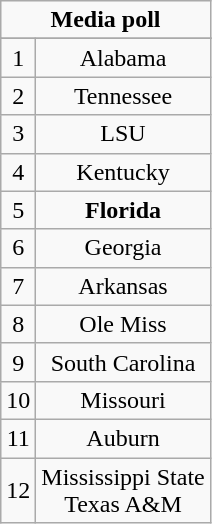<table class="wikitable">
<tr align="center">
<td align="center" Colspan="3"><strong>Media poll</strong></td>
</tr>
<tr align="center">
</tr>
<tr align="center">
<td>1</td>
<td>Alabama</td>
</tr>
<tr align="center">
<td>2</td>
<td>Tennessee</td>
</tr>
<tr align="center">
<td>3</td>
<td>LSU</td>
</tr>
<tr align="center">
<td>4</td>
<td>Kentucky</td>
</tr>
<tr align="center">
<td>5</td>
<td><strong>Florida</strong></td>
</tr>
<tr align="center">
<td>6</td>
<td>Georgia</td>
</tr>
<tr align="center">
<td>7</td>
<td>Arkansas</td>
</tr>
<tr align="center">
<td>8</td>
<td>Ole Miss</td>
</tr>
<tr align="center">
<td>9</td>
<td>South Carolina</td>
</tr>
<tr align="center">
<td>10</td>
<td>Missouri</td>
</tr>
<tr align="center">
<td>11</td>
<td>Auburn</td>
</tr>
<tr align="center">
<td>12</td>
<td>Mississippi State<br>Texas A&M</td>
</tr>
</table>
